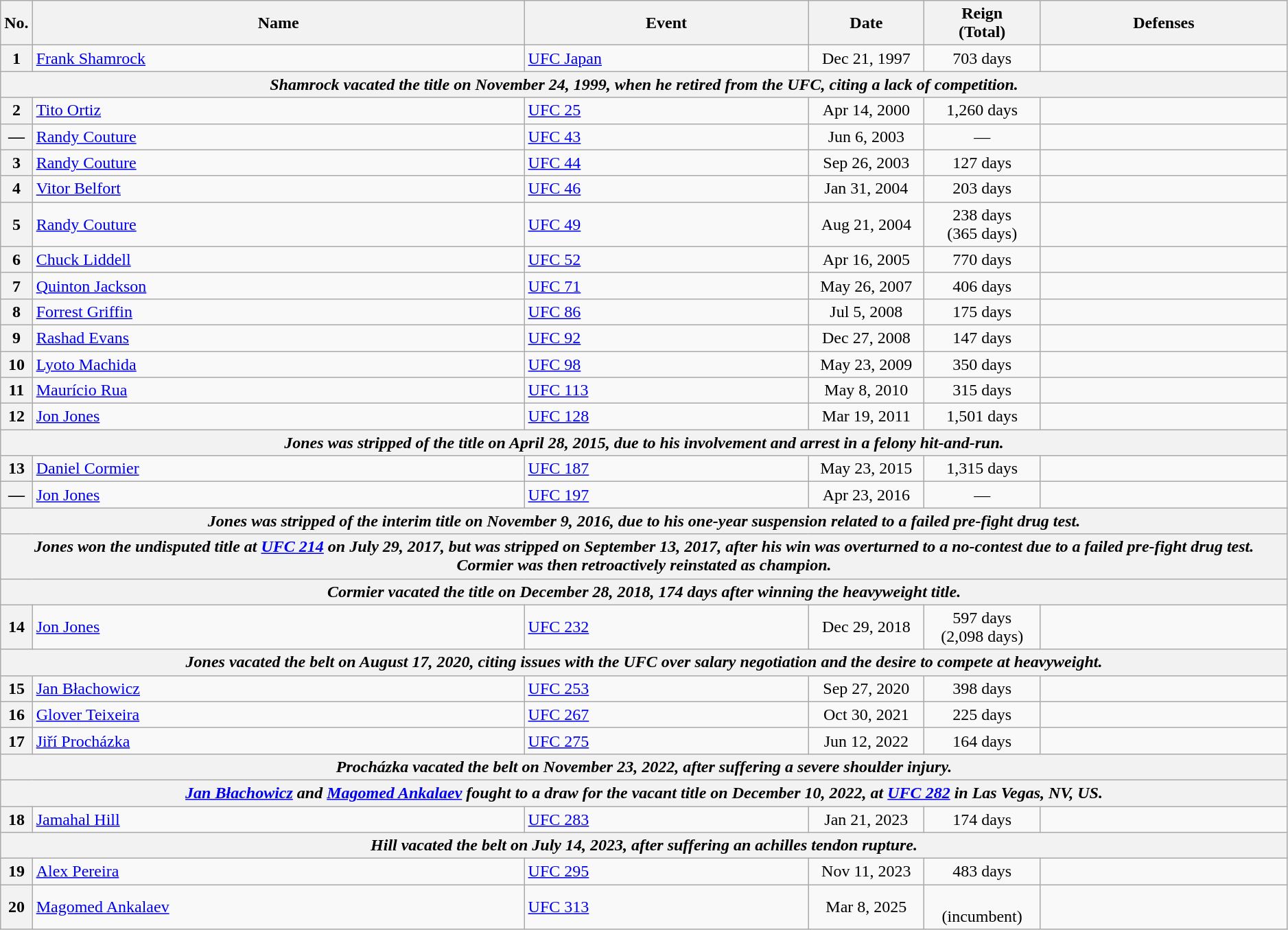<table class="wikitable" style="width:99%;">
<tr>
<th style="width:2%;">No.</th>
<th>Name</th>
<th>Event</th>
<th style="width:9%;">Date</th>
<th style="width:9%;">Reign<br>(Total)</th>
<th>Defenses</th>
</tr>
<tr>
<th>1</th>
<td> <a href='#'>Frank Shamrock</a><br></td>
<td><a href='#'>UFC Japan</a><br></td>
<td align=center>Dec 21, 1997</td>
<td align=center>703 days</td>
<td><br></td>
</tr>
<tr>
<th colspan=6 align=center><em>Shamrock vacated the title on November 24, 1999, when he retired from the UFC, citing a lack of competition.</em></th>
</tr>
<tr>
<th>2</th>
<td> <a href='#'>Tito Ortiz</a><br></td>
<td><a href='#'>UFC 25</a><br></td>
<td align=center>Apr 14, 2000</td>
<td align=center>1,260 days</td>
<td><br></td>
</tr>
<tr>
<th>—</th>
<td> <a href='#'>Randy Couture</a><br></td>
<td><a href='#'>UFC 43</a><br></td>
<td align=center>Jun 6, 2003</td>
<td align=center>—</td>
<td></td>
</tr>
<tr>
<th>3</th>
<td> <a href='#'>Randy Couture</a></td>
<td><a href='#'>UFC 44</a><br></td>
<td align=center>Sep 26, 2003</td>
<td align=center>127 days</td>
<td></td>
</tr>
<tr>
<th>4</th>
<td> <a href='#'>Vitor Belfort</a></td>
<td><a href='#'>UFC 46</a><br></td>
<td align=center>Jan 31, 2004</td>
<td align=center>203 days</td>
<td></td>
</tr>
<tr>
<th>5</th>
<td> <a href='#'>Randy Couture</a> </td>
<td><a href='#'>UFC 49</a><br></td>
<td align=center>Aug 21, 2004</td>
<td align=center>238 days<br>(365 days)</td>
<td></td>
</tr>
<tr>
<th>6</th>
<td> <a href='#'>Chuck Liddell</a></td>
<td><a href='#'>UFC 52</a><br></td>
<td align=center>Apr 16, 2005</td>
<td align=center>770 days</td>
<td><br></td>
</tr>
<tr>
<th>7</th>
<td> <a href='#'>Quinton Jackson</a></td>
<td><a href='#'>UFC 71</a><br></td>
<td align=center>May 26, 2007</td>
<td align=center>406 days</td>
<td><br></td>
</tr>
<tr>
<th>8</th>
<td> <a href='#'>Forrest Griffin</a></td>
<td><a href='#'>UFC 86</a><br></td>
<td align=center>Jul 5, 2008</td>
<td align=center>175 days</td>
<td></td>
</tr>
<tr>
<th>9</th>
<td> <a href='#'>Rashad Evans</a></td>
<td><a href='#'>UFC 92</a><br></td>
<td align=center>Dec 27, 2008</td>
<td align=center>147 days</td>
<td></td>
</tr>
<tr>
<th>10</th>
<td> <a href='#'>Lyoto Machida</a></td>
<td><a href='#'>UFC 98</a><br></td>
<td align=center>May 23, 2009</td>
<td align=center>350 days</td>
<td><br></td>
</tr>
<tr>
<th>11</th>
<td> <a href='#'>Maurício Rua</a></td>
<td><a href='#'>UFC 113</a><br></td>
<td align=center>May 8, 2010</td>
<td align=center>315 days</td>
<td></td>
</tr>
<tr>
<th>12</th>
<td> <a href='#'>Jon Jones</a></td>
<td><a href='#'>UFC 128</a><br></td>
<td align=center>Mar 19, 2011</td>
<td align=center>1,501 days</td>
<td><br></td>
</tr>
<tr>
<th colspan=6 align=center><em>Jones was stripped of the title on April 28, 2015, due to his involvement and arrest in a felony hit-and-run.</em></th>
</tr>
<tr>
<th>13</th>
<td> <a href='#'>Daniel Cormier</a><br></td>
<td><a href='#'>UFC 187</a><br></td>
<td align=center>May 23, 2015</td>
<td align=center>1,315 days<br></td>
<td><br></td>
</tr>
<tr>
<th>—</th>
<td> <a href='#'>Jon Jones</a><br></td>
<td><a href='#'>UFC 197</a><br></td>
<td align=center>Apr 23, 2016</td>
<td align=center>—</td>
<td></td>
</tr>
<tr>
<th colspan=6 align=center><em>Jones was stripped of the interim title on November 9, 2016, due to his one-year suspension related to a failed pre-fight drug test.</em></th>
</tr>
<tr>
<th colspan=6 align=center><em>Jones won the undisputed title at <a href='#'>UFC 214</a> on July 29, 2017, but was stripped on September 13, 2017, after his win was overturned to a no-contest due to a failed pre-fight drug test. Cormier was then retroactively reinstated as champion.</em></th>
</tr>
<tr>
<th colspan=6 align=center><em>Cormier vacated the title on December 28, 2018, 174 days after winning the heavyweight title.</em></th>
</tr>
<tr>
<th>14</th>
<td> <a href='#'>Jon Jones</a> <br></td>
<td><a href='#'>UFC 232</a><br></td>
<td align=center>Dec 29, 2018</td>
<td align=center>597 days<br>(2,098 days)</td>
<td><br></td>
</tr>
<tr>
<th colspan=6 align=center><em>Jones vacated the belt on August 17, 2020, citing issues with the UFC over salary negotiation and the desire to compete at heavyweight.</em></th>
</tr>
<tr>
<th>15</th>
<td> <a href='#'>Jan Błachowicz</a><br></td>
<td><a href='#'>UFC 253</a><br></td>
<td align=center>Sep 27, 2020</td>
<td align=center>398 days</td>
<td><br></td>
</tr>
<tr>
<th>16</th>
<td> <a href='#'>Glover Teixeira</a></td>
<td><a href='#'>UFC 267</a><br></td>
<td align=center>Oct 30, 2021</td>
<td align=center>225 days</td>
<td></td>
</tr>
<tr>
<th>17</th>
<td> <a href='#'>Jiří Procházka</a></td>
<td><a href='#'>UFC 275</a><br></td>
<td align=center>Jun 12, 2022</td>
<td align=center>164 days</td>
<td></td>
</tr>
<tr>
<th colspan=6 align=center><em>Procházka vacated the belt on November 23, 2022, after suffering a severe shoulder injury.</em></th>
</tr>
<tr>
<th colspan=6 align=center><em><a href='#'>Jan Błachowicz</a> and <a href='#'>Magomed Ankalaev</a> fought to a draw for the vacant title on December 10, 2022, at <a href='#'>UFC 282</a> in Las Vegas, NV, US.</em></th>
</tr>
<tr>
<th>18</th>
<td> <a href='#'>Jamahal Hill</a><br></td>
<td><a href='#'>UFC 283</a><br></td>
<td align=center>Jan 21, 2023</td>
<td align=center>174 days</td>
<td></td>
</tr>
<tr>
<th colspan=6 align=center><em>Hill vacated the belt on July 14, 2023, after suffering an achilles tendon rupture.</em></th>
</tr>
<tr>
<th>19</th>
<td> <a href='#'>Alex Pereira</a><br></td>
<td><a href='#'>UFC 295</a><br></td>
<td align=center>Nov 11, 2023</td>
<td align=center>483 days</td>
<td><br></td>
</tr>
<tr>
<th>20</th>
<td> <a href='#'>Magomed Ankalaev</a></td>
<td><a href='#'>UFC 313</a><br></td>
<td align=center>Mar 8, 2025</td>
<td align=center><br>(incumbent)<br></td>
<td></td>
</tr>
</table>
